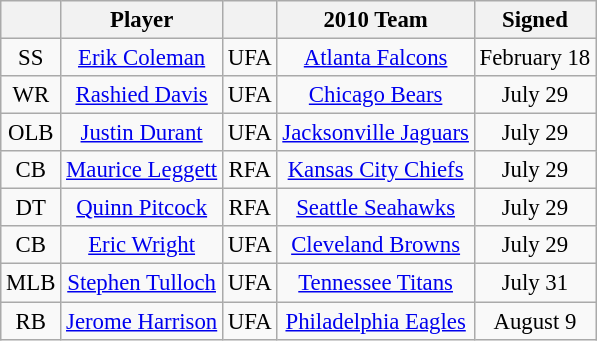<table class="wikitable" style="font-size: 95%; text-align: center;">
<tr>
<th></th>
<th>Player</th>
<th></th>
<th>2010 Team</th>
<th>Signed</th>
</tr>
<tr>
<td>SS</td>
<td><a href='#'>Erik Coleman</a></td>
<td>UFA</td>
<td><a href='#'>Atlanta Falcons</a></td>
<td>February 18</td>
</tr>
<tr>
<td>WR</td>
<td><a href='#'>Rashied Davis</a></td>
<td>UFA</td>
<td><a href='#'>Chicago Bears</a></td>
<td>July 29</td>
</tr>
<tr>
<td>OLB</td>
<td><a href='#'>Justin Durant</a></td>
<td>UFA</td>
<td><a href='#'>Jacksonville Jaguars</a></td>
<td>July 29</td>
</tr>
<tr>
<td>CB</td>
<td><a href='#'>Maurice Leggett</a></td>
<td>RFA</td>
<td><a href='#'>Kansas City Chiefs</a></td>
<td>July 29</td>
</tr>
<tr>
<td>DT</td>
<td><a href='#'>Quinn Pitcock</a></td>
<td>RFA</td>
<td><a href='#'>Seattle Seahawks</a></td>
<td>July 29</td>
</tr>
<tr>
<td>CB</td>
<td><a href='#'>Eric Wright</a></td>
<td>UFA</td>
<td><a href='#'>Cleveland Browns</a></td>
<td>July 29</td>
</tr>
<tr>
<td>MLB</td>
<td><a href='#'>Stephen Tulloch</a></td>
<td>UFA</td>
<td><a href='#'>Tennessee Titans</a></td>
<td>July 31</td>
</tr>
<tr>
<td>RB</td>
<td><a href='#'>Jerome Harrison</a></td>
<td>UFA</td>
<td><a href='#'>Philadelphia Eagles</a></td>
<td>August 9</td>
</tr>
</table>
